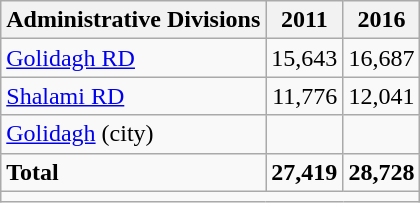<table class="wikitable">
<tr>
<th>Administrative Divisions</th>
<th>2011</th>
<th>2016</th>
</tr>
<tr>
<td><a href='#'>Golidagh RD</a></td>
<td style="text-align: right;">15,643</td>
<td style="text-align: right;">16,687</td>
</tr>
<tr>
<td><a href='#'>Shalami RD</a></td>
<td style="text-align: right;">11,776</td>
<td style="text-align: right;">12,041</td>
</tr>
<tr>
<td><a href='#'>Golidagh</a> (city)</td>
<td style="text-align: right;"></td>
<td style="text-align: right;"></td>
</tr>
<tr>
<td><strong>Total</strong></td>
<td style="text-align: right;"><strong>27,419</strong></td>
<td style="text-align: right;"><strong>28,728</strong></td>
</tr>
<tr>
<td colspan=3></td>
</tr>
</table>
